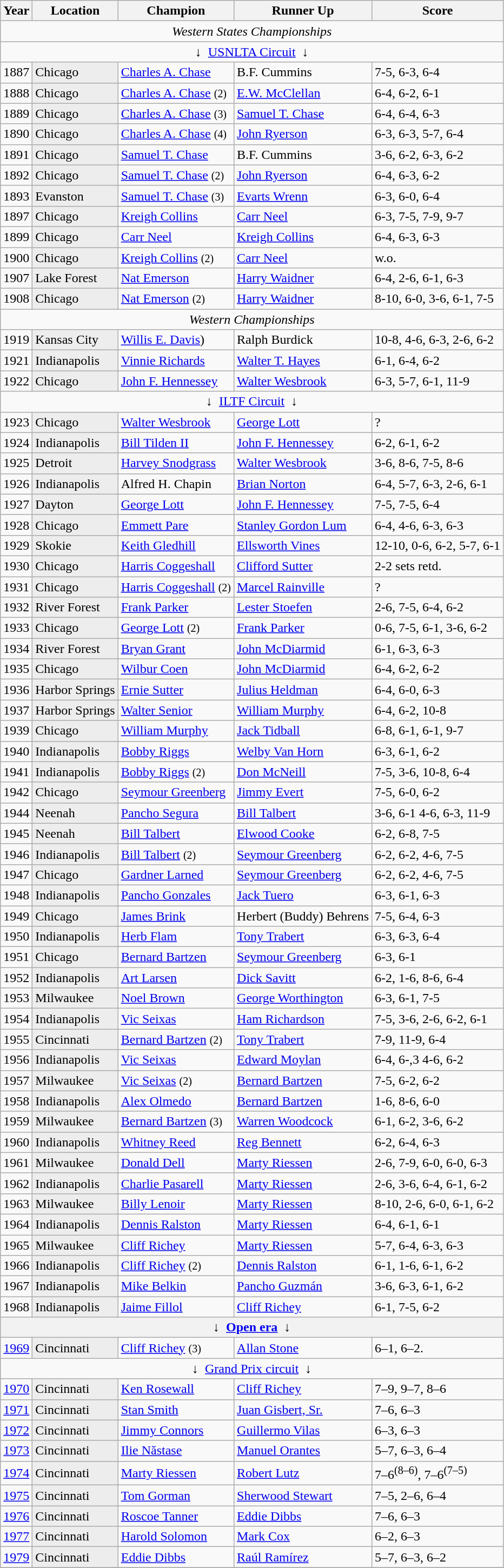<table class="wikitable sortable">
<tr>
<th>Year</th>
<th>Location</th>
<th>Champion</th>
<th>Runner Up</th>
<th>Score</th>
</tr>
<tr>
<td colspan=5 align=center><em>Western States Championships</em></td>
</tr>
<tr>
<td colspan=5 align=center>↓  <a href='#'>USNLTA Circuit</a>  ↓</td>
</tr>
<tr>
<td>1887</td>
<td style="background:#ededed">Chicago</td>
<td> <a href='#'>Charles A. Chase</a></td>
<td>  B.F. Cummins</td>
<td>7-5, 6-3, 6-4</td>
</tr>
<tr>
<td>1888</td>
<td style="background:#ededed">Chicago</td>
<td> <a href='#'>Charles A. Chase</a> <small>(2)</small></td>
<td> <a href='#'>E.W. McClellan</a></td>
<td>6-4, 6-2, 6-1</td>
</tr>
<tr>
<td>1889 </td>
<td style="background:#ededed">Chicago</td>
<td> <a href='#'>Charles A. Chase</a> <small>(3)</small></td>
<td> <a href='#'>Samuel T. Chase</a></td>
<td>6-4, 6-4, 6-3</td>
</tr>
<tr>
<td>1890</td>
<td style="background:#ededed">Chicago</td>
<td> <a href='#'>Charles A. Chase</a> <small>(4)</small></td>
<td> <a href='#'>John Ryerson</a></td>
<td>6-3, 6-3, 5-7, 6-4</td>
</tr>
<tr>
<td>1891</td>
<td style="background:#ededed">Chicago</td>
<td> <a href='#'>Samuel T. Chase</a></td>
<td>  B.F. Cummins</td>
<td>3-6, 6-2, 6-3, 6-2</td>
</tr>
<tr>
<td>1892</td>
<td style="background:#ededed">Chicago</td>
<td> <a href='#'>Samuel T. Chase</a> <small>(2)</small></td>
<td> <a href='#'>John Ryerson</a></td>
<td>6-4, 6-3, 6-2 </td>
</tr>
<tr>
<td>1893</td>
<td style="background:#ededed">Evanston</td>
<td> <a href='#'>Samuel T. Chase</a> <small>(3)</small></td>
<td> <a href='#'>Evarts Wrenn</a></td>
<td>6-3, 6-0, 6-4</td>
</tr>
<tr>
<td>1897</td>
<td style="background:#ededed">Chicago</td>
<td> <a href='#'>Kreigh Collins</a></td>
<td> <a href='#'>Carr Neel</a></td>
<td>6-3, 7-5, 7-9, 9-7</td>
</tr>
<tr>
<td>1899 </td>
<td style="background:#ededed">Chicago</td>
<td> <a href='#'>Carr Neel</a></td>
<td> <a href='#'>Kreigh Collins</a></td>
<td>6-4, 6-3, 6-3</td>
</tr>
<tr>
<td>1900</td>
<td style="background:#ededed">Chicago</td>
<td> <a href='#'>Kreigh Collins</a> <small>(2)</small></td>
<td> <a href='#'>Carr Neel</a></td>
<td>w.o.</td>
</tr>
<tr>
<td>1907</td>
<td style="background:#ededed">Lake Forest</td>
<td> <a href='#'>Nat Emerson</a></td>
<td> <a href='#'>Harry Waidner</a></td>
<td>6-4, 2-6, 6-1, 6-3</td>
</tr>
<tr>
<td>1908 </td>
<td style="background:#ededed">Chicago</td>
<td> <a href='#'>Nat Emerson</a> <small>(2)</small></td>
<td>  <a href='#'>Harry Waidner</a></td>
<td>8-10, 6-0, 3-6, 6-1, 7-5</td>
</tr>
<tr>
<td colspan=5 align=center><em>Western Championships</em></td>
</tr>
<tr>
<td>1919</td>
<td style="background:#ededed">Kansas City</td>
<td> <a href='#'>Willis E. Davis</a>)</td>
<td> Ralph Burdick</td>
<td>10-8, 4-6, 6-3, 2-6, 6-2</td>
</tr>
<tr>
<td>1921</td>
<td style="background:#ededed">Indianapolis</td>
<td> <a href='#'>Vinnie Richards</a></td>
<td> <a href='#'>Walter T. Hayes</a></td>
<td>6-1, 6-4, 6-2</td>
</tr>
<tr>
<td>1922</td>
<td style="background:#ededed">Chicago</td>
<td> <a href='#'>John F. Hennessey</a></td>
<td><a href='#'>Walter Wesbrook</a></td>
<td>6-3, 5-7, 6-1, 11-9</td>
</tr>
<tr>
<td colspan=5 align=center>↓  <a href='#'>ILTF Circuit</a>  ↓</td>
</tr>
<tr>
<td>1923</td>
<td style="background:#ededed">Chicago</td>
<td> <a href='#'>Walter Wesbrook</a></td>
<td> <a href='#'>George Lott</a></td>
<td>?</td>
</tr>
<tr>
<td>1924</td>
<td style="background:#ededed">Indianapolis</td>
<td> <a href='#'>Bill Tilden II</a></td>
<td> <a href='#'>John F. Hennessey</a></td>
<td>6-2, 6-1, 6-2</td>
</tr>
<tr>
<td>1925</td>
<td style="background:#ededed">Detroit</td>
<td> <a href='#'>Harvey Snodgrass</a></td>
<td> <a href='#'>Walter Wesbrook</a></td>
<td>3-6, 8-6, 7-5, 8-6</td>
</tr>
<tr>
<td>1926</td>
<td style="background:#ededed">Indianapolis</td>
<td> Alfred H. Chapin</td>
<td> <a href='#'>Brian Norton</a></td>
<td>6-4, 5-7, 6-3, 2-6, 6-1</td>
</tr>
<tr>
<td>1927</td>
<td style="background:#ededed">Dayton</td>
<td> <a href='#'>George Lott</a></td>
<td> <a href='#'>John F. Hennessey</a></td>
<td>7-5, 7-5, 6-4</td>
</tr>
<tr>
<td>1928</td>
<td style="background:#ededed">Chicago</td>
<td> <a href='#'>Emmett Pare</a></td>
<td> <a href='#'>Stanley Gordon Lum</a></td>
<td>6-4, 4-6, 6-3, 6-3</td>
</tr>
<tr>
<td>1929</td>
<td style="background:#ededed">Skokie</td>
<td> <a href='#'>Keith Gledhill</a></td>
<td> <a href='#'>Ellsworth Vines</a></td>
<td>12-10, 0-6, 6-2, 5-7, 6-1</td>
</tr>
<tr>
<td>1930</td>
<td style="background:#ededed">Chicago</td>
<td> <a href='#'>Harris Coggeshall</a></td>
<td> <a href='#'>Clifford Sutter</a></td>
<td>2-2 sets retd.</td>
</tr>
<tr>
<td>1931</td>
<td style="background:#ededed">Chicago</td>
<td> <a href='#'>Harris Coggeshall</a> <small>(2)</small></td>
<td> <a href='#'>Marcel Rainville</a></td>
<td>?</td>
</tr>
<tr>
<td>1932 </td>
<td style="background:#ededed">River Forest</td>
<td> <a href='#'>Frank Parker</a></td>
<td> <a href='#'>Lester Stoefen</a></td>
<td>2-6, 7-5, 6-4, 6-2</td>
</tr>
<tr>
<td>1933</td>
<td style="background:#ededed">Chicago</td>
<td> <a href='#'>George Lott</a> <small>(2)</small></td>
<td> <a href='#'>Frank Parker</a></td>
<td>0-6, 7-5, 6-1, 3-6, 6-2</td>
</tr>
<tr>
<td>1934</td>
<td style="background:#ededed">River Forest</td>
<td> <a href='#'>Bryan Grant</a></td>
<td> <a href='#'>John McDiarmid</a></td>
<td>6-1, 6-3, 6-3</td>
</tr>
<tr>
<td>1935</td>
<td style="background:#ededed">Chicago</td>
<td> <a href='#'>Wilbur Coen</a></td>
<td> <a href='#'>John McDiarmid</a></td>
<td>6-4, 6-2, 6-2</td>
</tr>
<tr>
<td>1936</td>
<td style="background:#ededed">Harbor Springs</td>
<td> <a href='#'>Ernie Sutter</a></td>
<td> <a href='#'>Julius Heldman</a></td>
<td>6-4, 6-0, 6-3</td>
</tr>
<tr>
<td>1937</td>
<td style="background:#ededed">Harbor Springs</td>
<td> <a href='#'>Walter Senior</a></td>
<td> <a href='#'>William Murphy</a></td>
<td>6-4, 6-2, 10-8</td>
</tr>
<tr>
<td>1939</td>
<td style="background:#ededed">Chicago</td>
<td> <a href='#'>William Murphy</a></td>
<td> <a href='#'>Jack Tidball</a></td>
<td>6-8, 6-1, 6-1, 9-7</td>
</tr>
<tr>
<td>1940</td>
<td style="background:#ededed">Indianapolis</td>
<td> <a href='#'>Bobby Riggs</a></td>
<td> <a href='#'>Welby Van Horn</a></td>
<td>6-3, 6-1, 6-2</td>
</tr>
<tr>
<td>1941</td>
<td style="background:#ededed">Indianapolis</td>
<td> <a href='#'>Bobby Riggs</a> <small>(2)</small></td>
<td> <a href='#'>Don McNeill</a></td>
<td>7-5, 3-6, 10-8, 6-4</td>
</tr>
<tr>
<td>1942</td>
<td style="background:#ededed">Chicago</td>
<td> <a href='#'>Seymour Greenberg</a></td>
<td> <a href='#'>Jimmy Evert</a></td>
<td>7-5, 6-0, 6-2</td>
</tr>
<tr>
<td>1944</td>
<td style="background:#ededed">Neenah</td>
<td> <a href='#'>Pancho Segura</a></td>
<td> <a href='#'>Bill Talbert</a></td>
<td>3-6, 6-1 4-6, 6-3, 11-9</td>
</tr>
<tr>
<td>1945</td>
<td style="background:#ededed">Neenah</td>
<td> <a href='#'>Bill Talbert</a></td>
<td> <a href='#'>Elwood Cooke</a></td>
<td>6-2, 6-8, 7-5</td>
</tr>
<tr>
<td>1946</td>
<td style="background:#ededed">Indianapolis</td>
<td> <a href='#'>Bill Talbert</a> <small>(2)</small></td>
<td> <a href='#'>Seymour Greenberg</a></td>
<td>6-2, 6-2, 4-6, 7-5</td>
</tr>
<tr>
<td>1947</td>
<td style="background:#ededed">Chicago</td>
<td> <a href='#'>Gardner Larned</a></td>
<td> <a href='#'>Seymour Greenberg</a></td>
<td>6-2, 6-2, 4-6, 7-5</td>
</tr>
<tr>
<td>1948</td>
<td style="background:#ededed">Indianapolis</td>
<td> <a href='#'>Pancho Gonzales</a></td>
<td> <a href='#'>Jack Tuero</a></td>
<td>6-3, 6-1, 6-3</td>
</tr>
<tr>
<td>1949</td>
<td style="background:#ededed">Chicago</td>
<td> <a href='#'>James Brink</a></td>
<td> Herbert (Buddy) Behrens</td>
<td>7-5, 6-4, 6-3</td>
</tr>
<tr>
<td>1950</td>
<td style="background:#ededed">Indianapolis</td>
<td> <a href='#'>Herb Flam</a></td>
<td> <a href='#'>Tony Trabert</a></td>
<td>6-3, 6-3, 6-4</td>
</tr>
<tr>
<td>1951</td>
<td style="background:#ededed">Chicago</td>
<td> <a href='#'>Bernard Bartzen</a></td>
<td> <a href='#'>Seymour Greenberg</a></td>
<td>6-3, 6-1</td>
</tr>
<tr>
<td>1952</td>
<td style="background:#ededed">Indianapolis</td>
<td> <a href='#'>Art Larsen</a></td>
<td> <a href='#'>Dick Savitt</a></td>
<td>6-2, 1-6, 8-6, 6-4</td>
</tr>
<tr>
<td>1953</td>
<td style="background:#ededed">Milwaukee</td>
<td> <a href='#'>Noel Brown</a></td>
<td> <a href='#'>George Worthington</a></td>
<td>6-3, 6-1, 7-5</td>
</tr>
<tr>
<td>1954</td>
<td style="background:#ededed">Indianapolis</td>
<td> <a href='#'>Vic Seixas</a></td>
<td> <a href='#'>Ham Richardson</a></td>
<td>7-5, 3-6, 2-6, 6-2, 6-1</td>
</tr>
<tr>
<td>1955</td>
<td style="background:#ededed">Cincinnati</td>
<td> <a href='#'>Bernard Bartzen</a> <small>(2)</small></td>
<td> <a href='#'>Tony Trabert</a></td>
<td>7-9, 11-9, 6-4</td>
</tr>
<tr>
<td>1956</td>
<td style="background:#ededed">Indianapolis</td>
<td> <a href='#'>Vic Seixas</a></td>
<td> <a href='#'>Edward Moylan</a></td>
<td>6-4, 6-,3 4-6, 6-2</td>
</tr>
<tr>
<td>1957</td>
<td style="background:#ededed">Milwaukee</td>
<td> <a href='#'>Vic Seixas</a> <small>(2)</small></td>
<td> <a href='#'>Bernard Bartzen</a></td>
<td>7-5, 6-2, 6-2</td>
</tr>
<tr>
<td>1958</td>
<td style="background:#ededed">Indianapolis</td>
<td> <a href='#'>Alex Olmedo</a></td>
<td> <a href='#'>Bernard Bartzen</a></td>
<td>1-6, 8-6, 6-0</td>
</tr>
<tr>
<td>1959</td>
<td style="background:#ededed">Milwaukee</td>
<td> <a href='#'>Bernard Bartzen</a> <small>(3)</small></td>
<td> <a href='#'>Warren Woodcock</a></td>
<td>6-1, 6-2, 3-6, 6-2</td>
</tr>
<tr>
<td>1960</td>
<td style="background:#ededed">Indianapolis</td>
<td> <a href='#'>Whitney Reed</a></td>
<td> <a href='#'>Reg Bennett</a></td>
<td>6-2, 6-4, 6-3</td>
</tr>
<tr>
<td>1961</td>
<td style="background:#ededed">Milwaukee</td>
<td> <a href='#'>Donald Dell</a></td>
<td> <a href='#'>Marty Riessen</a></td>
<td>2-6, 7-9, 6-0, 6-0, 6-3</td>
</tr>
<tr>
<td>1962</td>
<td style="background:#ededed">Indianapolis</td>
<td> <a href='#'>Charlie Pasarell</a></td>
<td> <a href='#'>Marty Riessen</a></td>
<td>2-6, 3-6, 6-4, 6-1, 6-2</td>
</tr>
<tr>
<td>1963</td>
<td style="background:#ededed">Milwaukee</td>
<td> <a href='#'>Billy Lenoir</a></td>
<td> <a href='#'>Marty Riessen</a></td>
<td>8-10, 2-6, 6-0, 6-1, 6-2</td>
</tr>
<tr>
<td>1964</td>
<td style="background:#ededed">Indianapolis</td>
<td> <a href='#'>Dennis Ralston</a></td>
<td> <a href='#'>Marty Riessen</a></td>
<td>6-4, 6-1, 6-1</td>
</tr>
<tr>
<td>1965</td>
<td style="background:#ededed">Milwaukee</td>
<td> <a href='#'>Cliff Richey</a></td>
<td> <a href='#'>Marty Riessen</a></td>
<td>5-7, 6-4, 6-3, 6-3</td>
</tr>
<tr>
<td>1966</td>
<td style="background:#ededed">Indianapolis</td>
<td> <a href='#'>Cliff Richey</a> <small>(2)</small></td>
<td> <a href='#'>Dennis Ralston</a></td>
<td>6-1, 1-6, 6-1, 6-2</td>
</tr>
<tr>
<td>1967</td>
<td style="background:#ededed">Indianapolis</td>
<td> <a href='#'>Mike Belkin</a></td>
<td> <a href='#'>Pancho Guzmán</a></td>
<td>3-6, 6-3, 6-1, 6-2</td>
</tr>
<tr>
<td>1968</td>
<td style="background:#ededed">Indianapolis</td>
<td> <a href='#'>Jaime Fillol</a></td>
<td> <a href='#'>Cliff Richey</a></td>
<td>6-1, 7-5, 6-2</td>
</tr>
<tr>
<th colspan=5 align=center>↓  <a href='#'>Open era</a>  ↓</th>
</tr>
<tr>
<td><a href='#'>1969</a></td>
<td style="background:#ededed">Cincinnati</td>
<td> <a href='#'>Cliff Richey</a> <small>(3)</small></td>
<td> <a href='#'>Allan Stone</a></td>
<td>6–1, 6–2.</td>
</tr>
<tr>
<td colspan=5 align=center>↓  <a href='#'>Grand Prix circuit</a>  ↓</td>
</tr>
<tr>
<td><a href='#'>1970</a></td>
<td style="background:#ededed">Cincinnati</td>
<td> <a href='#'>Ken Rosewall</a></td>
<td> <a href='#'>Cliff Richey</a></td>
<td>7–9, 9–7, 8–6</td>
</tr>
<tr>
<td><a href='#'>1971</a></td>
<td style="background:#ededed">Cincinnati</td>
<td> <a href='#'>Stan Smith</a></td>
<td> <a href='#'>Juan Gisbert, Sr.</a></td>
<td>7–6, 6–3</td>
</tr>
<tr>
<td><a href='#'>1972</a></td>
<td style="background:#ededed">Cincinnati</td>
<td> <a href='#'>Jimmy Connors</a></td>
<td> <a href='#'>Guillermo Vilas</a></td>
<td>6–3, 6–3</td>
</tr>
<tr>
<td><a href='#'>1973</a></td>
<td style="background:#ededed">Cincinnati</td>
<td> <a href='#'>Ilie Năstase</a></td>
<td> <a href='#'>Manuel Orantes</a></td>
<td>5–7, 6–3, 6–4</td>
</tr>
<tr>
<td><a href='#'>1974</a></td>
<td style="background:#ededed">Cincinnati</td>
<td> <a href='#'>Marty Riessen</a></td>
<td> <a href='#'>Robert Lutz</a></td>
<td>7–6<sup>(8–6)</sup>, 7–6<sup>(7–5)</sup></td>
</tr>
<tr>
<td><a href='#'>1975</a></td>
<td style="background:#ededed">Cincinnati</td>
<td> <a href='#'>Tom Gorman</a></td>
<td> <a href='#'>Sherwood Stewart</a></td>
<td>7–5, 2–6, 6–4</td>
</tr>
<tr>
<td><a href='#'>1976</a></td>
<td style="background:#ededed">Cincinnati</td>
<td> <a href='#'>Roscoe Tanner</a></td>
<td> <a href='#'>Eddie Dibbs</a></td>
<td>7–6, 6–3</td>
</tr>
<tr>
<td><a href='#'>1977</a></td>
<td style="background:#ededed">Cincinnati</td>
<td> <a href='#'>Harold Solomon</a></td>
<td> <a href='#'>Mark Cox</a></td>
<td>6–2, 6–3</td>
</tr>
<tr>
<td><a href='#'>1979</a></td>
<td style="background:#ededed">Cincinnati</td>
<td> <a href='#'>Eddie Dibbs</a></td>
<td> <a href='#'>Raúl Ramírez</a></td>
<td>5–7, 6–3, 6–2</td>
</tr>
<tr>
</tr>
</table>
